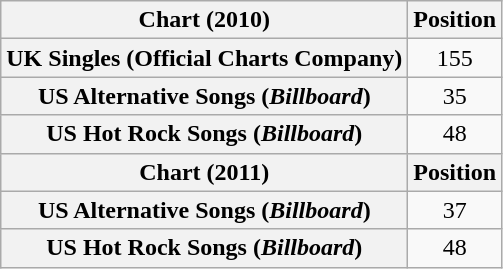<table class="wikitable sortable plainrowheaders" style="text-align:center">
<tr>
<th scope="col">Chart (2010)</th>
<th scope="col">Position</th>
</tr>
<tr>
<th scope="row">UK Singles (Official Charts Company)</th>
<td>155</td>
</tr>
<tr>
<th scope="row">US Alternative Songs (<em>Billboard</em>)</th>
<td>35</td>
</tr>
<tr>
<th scope="row">US Hot Rock Songs (<em>Billboard</em>)</th>
<td>48</td>
</tr>
<tr>
<th scope="col">Chart (2011)</th>
<th scope="col">Position</th>
</tr>
<tr>
<th scope="row">US Alternative Songs (<em>Billboard</em>)</th>
<td>37</td>
</tr>
<tr>
<th scope="row">US Hot Rock Songs (<em>Billboard</em>)</th>
<td>48</td>
</tr>
</table>
